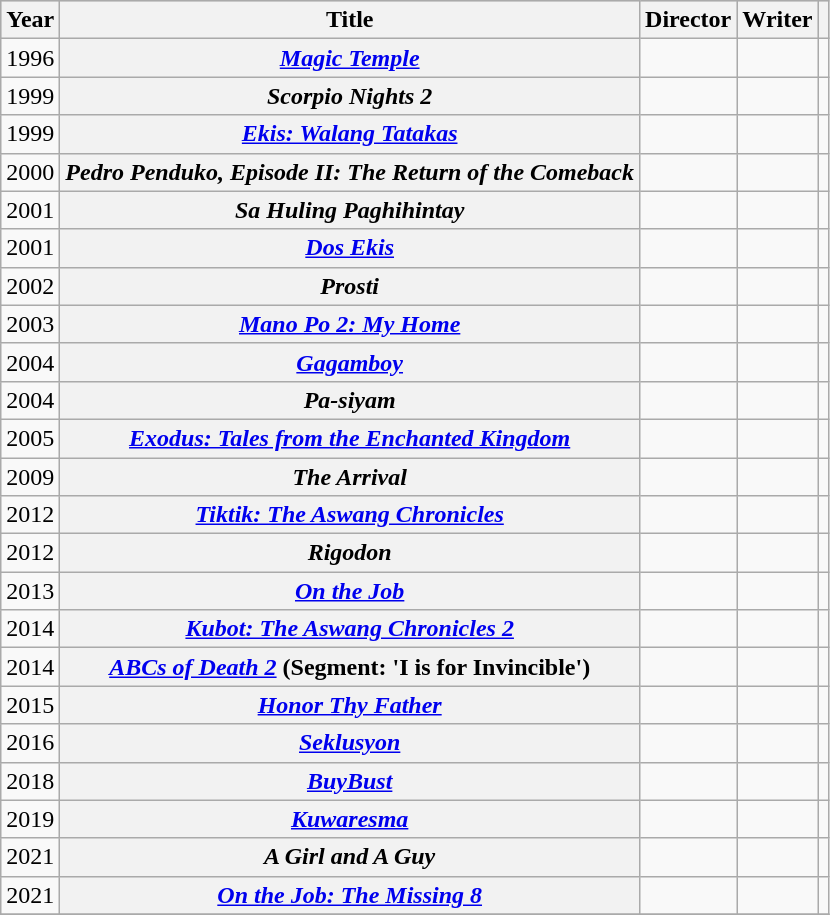<table class="wikitable plainrowheaders sortable">
<tr style="background:#ccc; text-align:center;">
<th scope="col">Year</th>
<th scope="col">Title</th>
<th scope="col">Director</th>
<th scope="col">Writer</th>
<th scope="col" class="unsortable"></th>
</tr>
<tr>
<td>1996</td>
<th scope=row><em><a href='#'>Magic Temple</a></em></th>
<td></td>
<td></td>
<td style="text-align:center;"></td>
</tr>
<tr>
<td>1999</td>
<th scope=row><em>Scorpio Nights 2</em></th>
<td></td>
<td></td>
<td style="text-align:center;"></td>
</tr>
<tr>
<td>1999</td>
<th scope=row><em><a href='#'>Ekis: Walang Tatakas</a></em></th>
<td></td>
<td></td>
<td style="text-align:center;"></td>
</tr>
<tr>
<td>2000</td>
<th scope=row><em>Pedro Penduko, Episode II: The Return of the Comeback</em></th>
<td></td>
<td></td>
<td style="text-align:center;"></td>
</tr>
<tr>
<td>2001</td>
<th scope=row><em>Sa Huling Paghihintay</em></th>
<td></td>
<td></td>
<td style="text-align:center;"></td>
</tr>
<tr>
<td>2001</td>
<th scope=row><em><a href='#'>Dos Ekis</a></em></th>
<td></td>
<td></td>
<td style="text-align:center;"></td>
</tr>
<tr>
<td>2002</td>
<th scope=row><em>Prosti</em></th>
<td></td>
<td></td>
<td style="text-align:center;"></td>
</tr>
<tr>
<td>2003</td>
<th scope=row><em><a href='#'>Mano Po 2: My Home</a></em></th>
<td></td>
<td></td>
<td style="text-align:center;"></td>
</tr>
<tr>
<td>2004</td>
<th scope=row><em><a href='#'>Gagamboy</a></em></th>
<td></td>
<td></td>
<td style="text-align:center;"></td>
</tr>
<tr>
<td>2004</td>
<th scope=row><em>Pa-siyam </em></th>
<td></td>
<td></td>
<td style="text-align:center;"></td>
</tr>
<tr>
<td>2005</td>
<th scope=row><em><a href='#'>Exodus: Tales from the Enchanted Kingdom</a></em></th>
<td></td>
<td></td>
<td style="text-align:center;"></td>
</tr>
<tr>
<td>2009</td>
<th scope=row><em>The Arrival</em></th>
<td></td>
<td></td>
<td style="text-align:center;"></td>
</tr>
<tr>
<td>2012</td>
<th scope=row><em><a href='#'>Tiktik: The Aswang Chronicles</a></em></th>
<td></td>
<td></td>
<td style="text-align:center;"></td>
</tr>
<tr>
<td>2012</td>
<th scope=row><em>Rigodon</em></th>
<td></td>
<td></td>
<td style="text-align:center;"></td>
</tr>
<tr>
<td>2013</td>
<th scope=row><em><a href='#'>On the Job</a></em></th>
<td></td>
<td></td>
<td style="text-align:center;"></td>
</tr>
<tr>
<td>2014</td>
<th scope=row><em><a href='#'>Kubot: The Aswang Chronicles 2</a></em></th>
<td></td>
<td></td>
<td style="text-align:center;"></td>
</tr>
<tr>
<td>2014</td>
<th scope=row><em><a href='#'>ABCs of Death 2</a></em> (Segment: 'I is for Invincible')</th>
<td></td>
<td></td>
<td style="text-align:center;"></td>
</tr>
<tr>
<td>2015</td>
<th scope=row><em><a href='#'>Honor Thy Father</a></em></th>
<td></td>
<td></td>
<td style="text-align:center;"></td>
</tr>
<tr>
<td>2016</td>
<th scope=row><em><a href='#'>Seklusyon</a></em></th>
<td></td>
<td></td>
<td style="text-align:center;"></td>
</tr>
<tr>
<td>2018</td>
<th scope=row><em><a href='#'>BuyBust</a></em></th>
<td></td>
<td></td>
<td style="text-align:center;"></td>
</tr>
<tr>
<td>2019</td>
<th scope=row><em><a href='#'>Kuwaresma</a></em></th>
<td></td>
<td></td>
<td style="text-align:center;"></td>
</tr>
<tr>
<td>2021</td>
<th scope=row><em>A Girl and A Guy</em></th>
<td></td>
<td></td>
<td style="text-align:center;"></td>
</tr>
<tr>
<td>2021</td>
<th scope=row><em><a href='#'>On the Job: The Missing 8</a></em></th>
<td></td>
<td></td>
<td style="text-align:center;"></td>
</tr>
<tr>
</tr>
</table>
